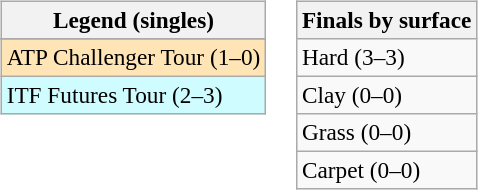<table>
<tr valign=top>
<td><br><table class=wikitable style=font-size:97%>
<tr>
<th>Legend (singles)</th>
</tr>
<tr bgcolor=e5d1cb>
</tr>
<tr bgcolor=moccasin>
<td>ATP Challenger Tour (1–0)</td>
</tr>
<tr bgcolor=cffcff>
<td>ITF Futures Tour (2–3)</td>
</tr>
</table>
</td>
<td><br><table class=wikitable style=font-size:97%>
<tr>
<th>Finals by surface</th>
</tr>
<tr>
<td>Hard (3–3)</td>
</tr>
<tr>
<td>Clay (0–0)</td>
</tr>
<tr>
<td>Grass (0–0)</td>
</tr>
<tr>
<td>Carpet (0–0)</td>
</tr>
</table>
</td>
</tr>
</table>
